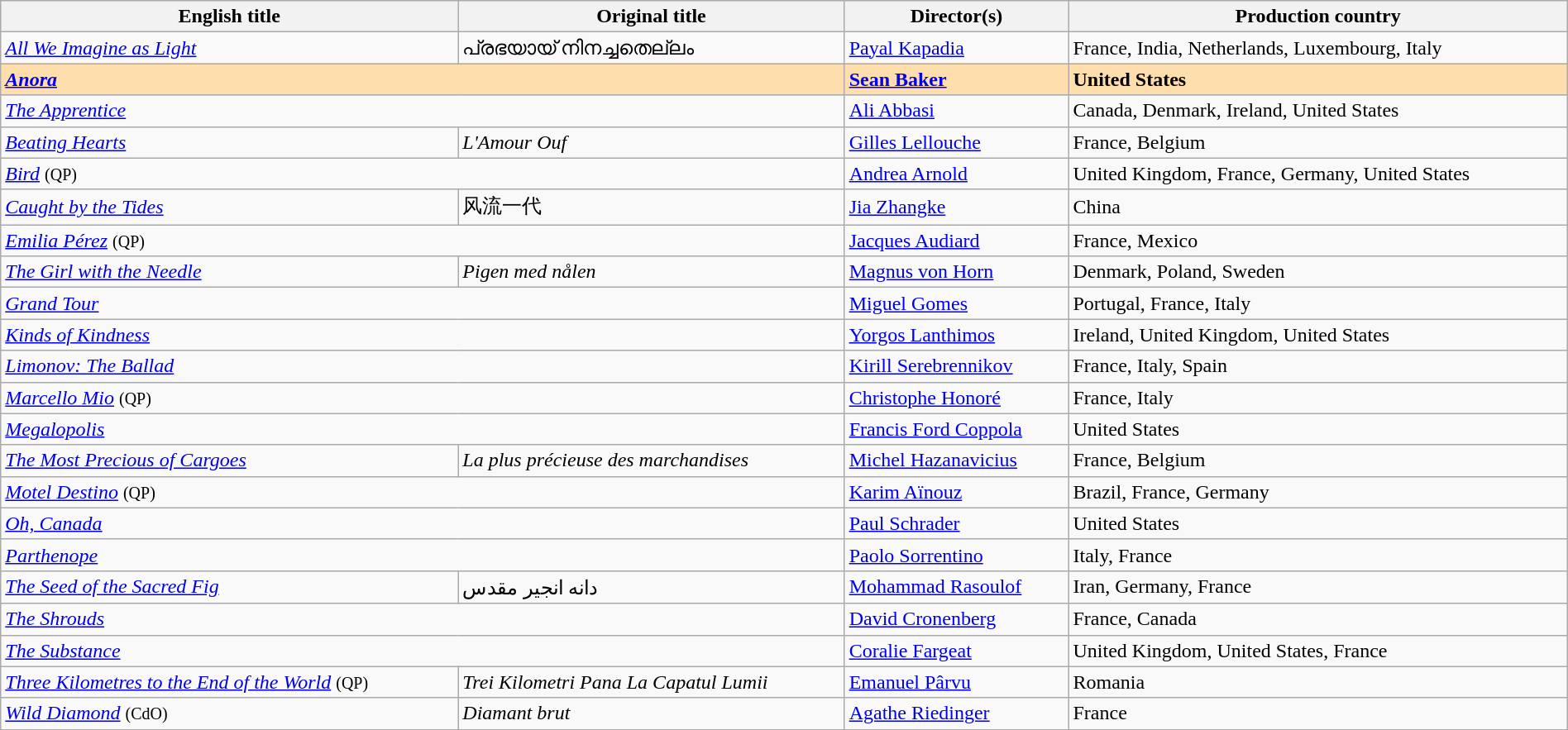<table class="wikitable sortable" style="width:100%; margin-bottom:4px">
<tr>
<th>English title</th>
<th>Original title</th>
<th>Director(s)</th>
<th>Production country</th>
</tr>
<tr>
<td><em><a href='#'>All We Imagine as Light</a></em></td>
<td>പ്രഭയായ് നിനച്ചതെല്ലം</td>
<td><a href='#'>Payal Kapadia</a></td>
<td>France, India, Netherlands, Luxembourg, Italy</td>
</tr>
<tr style="background:#FFDEAD;">
<td colspan="2"><strong><em><a href='#'>Anora</a></em></strong></td>
<td><a href='#'><strong>Sean Baker</strong></a></td>
<td><strong>United States</strong></td>
</tr>
<tr>
<td colspan="2"><em><a href='#'>The Apprentice</a></em></td>
<td><a href='#'>Ali Abbasi</a></td>
<td>Canada, Denmark, Ireland, United States</td>
</tr>
<tr>
<td><em><a href='#'>Beating Hearts</a></em></td>
<td><em>L'Amour Ouf</em></td>
<td><a href='#'>Gilles Lellouche</a></td>
<td>France, Belgium</td>
</tr>
<tr>
<td colspan="2"><em><a href='#'>Bird</a></em> <small>(QP)</small></td>
<td><a href='#'>Andrea Arnold</a></td>
<td>United Kingdom, France, Germany, United States</td>
</tr>
<tr>
<td><em><a href='#'>Caught by the Tides</a></em></td>
<td>风流一代</td>
<td><a href='#'>Jia Zhangke</a></td>
<td>China</td>
</tr>
<tr>
<td colspan="2"><em><a href='#'>Emilia Pérez</a></em> <small>(QP)</small></td>
<td><a href='#'>Jacques Audiard</a></td>
<td>France, Mexico</td>
</tr>
<tr>
<td><em><a href='#'>The Girl with the Needle</a></em></td>
<td><em>Pigen med nålen</em></td>
<td><a href='#'>Magnus von Horn</a></td>
<td>Denmark, Poland, Sweden</td>
</tr>
<tr>
<td colspan="2"><em><a href='#'>Grand Tour</a></em></td>
<td><a href='#'>Miguel Gomes</a></td>
<td>Portugal, France, Italy</td>
</tr>
<tr>
<td colspan="2"><em><a href='#'>Kinds of Kindness</a></em></td>
<td><a href='#'>Yorgos Lanthimos</a></td>
<td>Ireland, United Kingdom, United States</td>
</tr>
<tr>
<td colspan="2"><em><a href='#'>Limonov: The Ballad</a></em></td>
<td><a href='#'>Kirill Serebrennikov</a></td>
<td>France, Italy, Spain</td>
</tr>
<tr>
<td colspan="2"><em><a href='#'>Marcello Mio</a></em> <small>(QP)</small></td>
<td><a href='#'>Christophe Honoré</a></td>
<td>France, Italy</td>
</tr>
<tr>
<td colspan="2"><em><a href='#'>Megalopolis</a></em></td>
<td><a href='#'>Francis Ford Coppola</a></td>
<td>United States</td>
</tr>
<tr>
<td><em><a href='#'>The Most Precious of Cargoes</a></em></td>
<td><em>La plus précieuse des marchandises</em></td>
<td><a href='#'>Michel Hazanavicius</a></td>
<td>France, Belgium</td>
</tr>
<tr>
<td colspan="2"><em><a href='#'>Motel Destino</a></em> <small>(QP)</small></td>
<td><a href='#'>Karim Aïnouz</a></td>
<td>Brazil, France, Germany</td>
</tr>
<tr>
<td colspan="2"><em><a href='#'>Oh, Canada</a></em></td>
<td><a href='#'>Paul Schrader</a></td>
<td>United States</td>
</tr>
<tr>
<td colspan="2"><em><a href='#'>Parthenope</a></em></td>
<td><a href='#'>Paolo Sorrentino</a></td>
<td>Italy, France</td>
</tr>
<tr>
<td><em><a href='#'>The Seed of the Sacred Fig</a></em></td>
<td>دانه انجیر مقدس</td>
<td><a href='#'>Mohammad Rasoulof</a></td>
<td>Iran, Germany, France</td>
</tr>
<tr>
<td colspan="2"><em><a href='#'>The Shrouds</a></em></td>
<td><a href='#'>David Cronenberg</a></td>
<td>France, Canada</td>
</tr>
<tr>
<td colspan="2"><em><a href='#'>The Substance</a></em></td>
<td><a href='#'>Coralie Fargeat</a></td>
<td>United Kingdom, United States, France</td>
</tr>
<tr>
<td><em><a href='#'>Three Kilometres to the End of the World</a></em> <small>(QP)</small></td>
<td><em>Trei Kilometri Pana La Capatul Lumii</em></td>
<td><a href='#'>Emanuel Pârvu</a></td>
<td>Romania</td>
</tr>
<tr>
<td><em><a href='#'>Wild Diamond</a></em> <small>(CdO)</small></td>
<td><em>Diamant brut</em></td>
<td><a href='#'>Agathe Riedinger</a></td>
<td>France</td>
</tr>
</table>
